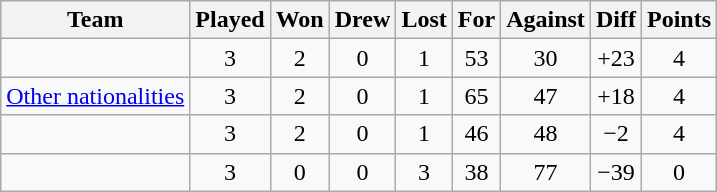<table class="wikitable" style="text-align:center">
<tr>
<th>Team</th>
<th>Played</th>
<th>Won</th>
<th>Drew</th>
<th>Lost</th>
<th>For</th>
<th>Against</th>
<th>Diff</th>
<th>Points</th>
</tr>
<tr>
<td align=left></td>
<td>3</td>
<td>2</td>
<td>0</td>
<td>1</td>
<td>53</td>
<td>30</td>
<td>+23</td>
<td>4</td>
</tr>
<tr>
<td align=left> <a href='#'>Other nationalities</a></td>
<td>3</td>
<td>2</td>
<td>0</td>
<td>1</td>
<td>65</td>
<td>47</td>
<td>+18</td>
<td>4</td>
</tr>
<tr>
<td align=left></td>
<td>3</td>
<td>2</td>
<td>0</td>
<td>1</td>
<td>46</td>
<td>48</td>
<td>−2</td>
<td>4</td>
</tr>
<tr>
<td align=left></td>
<td>3</td>
<td>0</td>
<td>0</td>
<td>3</td>
<td>38</td>
<td>77</td>
<td>−39</td>
<td>0</td>
</tr>
</table>
